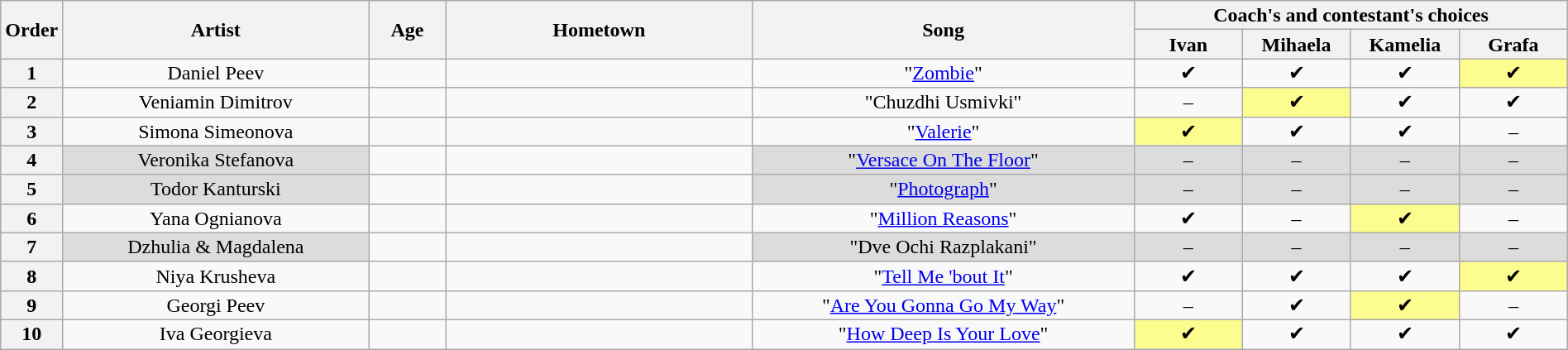<table class="wikitable" style="text-align:center; line-height:16px; width:100%;">
<tr>
<th rowspan="2" scope="col" style="width:02%;">Order</th>
<th rowspan="2" scope="col" style="width:20%;">Artist</th>
<th rowspan="2" scope="col" style="width:05%;">Age</th>
<th rowspan="2" scope="col" style="width:20%;">Hometown</th>
<th rowspan="2" scope="col" style="width:25%;">Song</th>
<th colspan="4" scope="col" style="width:28%;">Coach's and contestant's choices</th>
</tr>
<tr>
<th style="width:07%;">Ivan</th>
<th style="width:07%;">Mihaela</th>
<th style="width:07%;">Kamelia</th>
<th style="width:07%;">Grafa</th>
</tr>
<tr>
<th>1</th>
<td>Daniel Peev</td>
<td></td>
<td></td>
<td>"<a href='#'>Zombie</a>"</td>
<td>✔</td>
<td>✔</td>
<td>✔</td>
<td style="background:#fdfc8f;">✔</td>
</tr>
<tr>
<th>2</th>
<td>Veniamin Dimitrov</td>
<td></td>
<td></td>
<td>"Chuzdhi Usmivki"</td>
<td>–</td>
<td style="background:#fdfc8f;">✔</td>
<td>✔</td>
<td>✔</td>
</tr>
<tr>
<th>3</th>
<td>Simona Simeonova</td>
<td></td>
<td></td>
<td>"<a href='#'>Valerie</a>"</td>
<td style="background:#fdfc8f;">✔</td>
<td>✔</td>
<td>✔</td>
<td>–</td>
</tr>
<tr>
<th>4</th>
<td style="background:#dcdcdc;">Veronika Stefanova</td>
<td></td>
<td></td>
<td style="background:#dcdcdc;">"<a href='#'>Versace On The Floor</a>"</td>
<td style="background:#dcdcdc;">–</td>
<td style="background:#dcdcdc;">–</td>
<td style="background:#dcdcdc;">–</td>
<td style="background:#dcdcdc;">–</td>
</tr>
<tr>
<th>5</th>
<td style="background:#dcdcdc;">Todor Kanturski</td>
<td></td>
<td></td>
<td style="background:#dcdcdc;">"<a href='#'>Photograph</a>"</td>
<td style="background:#dcdcdc;">–</td>
<td style="background:#dcdcdc;">–</td>
<td style="background:#dcdcdc;">–</td>
<td style="background:#dcdcdc;">–</td>
</tr>
<tr>
<th>6</th>
<td>Yana Ognianova</td>
<td></td>
<td></td>
<td>"<a href='#'>Million Reasons</a>"</td>
<td>✔</td>
<td>–</td>
<td style="background:#fdfc8f;">✔</td>
<td>–</td>
</tr>
<tr>
<th>7</th>
<td style="background:#dcdcdc;">Dzhulia & Magdalena</td>
<td></td>
<td></td>
<td style="background:#dcdcdc;">"Dve Ochi Razplakani"</td>
<td style="background:#dcdcdc;">–</td>
<td style="background:#dcdcdc;">–</td>
<td style="background:#dcdcdc;">–</td>
<td style="background:#dcdcdc;">–</td>
</tr>
<tr>
<th>8</th>
<td>Niya Krusheva</td>
<td></td>
<td></td>
<td>"<a href='#'>Tell Me 'bout It</a>"</td>
<td>✔</td>
<td>✔</td>
<td>✔</td>
<td style="background:#fdfc8f;">✔</td>
</tr>
<tr>
<th>9</th>
<td>Georgi Peev</td>
<td></td>
<td></td>
<td>"<a href='#'>Are You Gonna Go My Way</a>"</td>
<td>–</td>
<td>✔</td>
<td style="background:#fdfc8f;">✔</td>
<td>–</td>
</tr>
<tr>
<th>10</th>
<td>Iva Georgieva</td>
<td></td>
<td></td>
<td>"<a href='#'>How Deep Is Your Love</a>"</td>
<td style="background:#fdfc8f;">✔</td>
<td>✔</td>
<td>✔</td>
<td>✔</td>
</tr>
</table>
